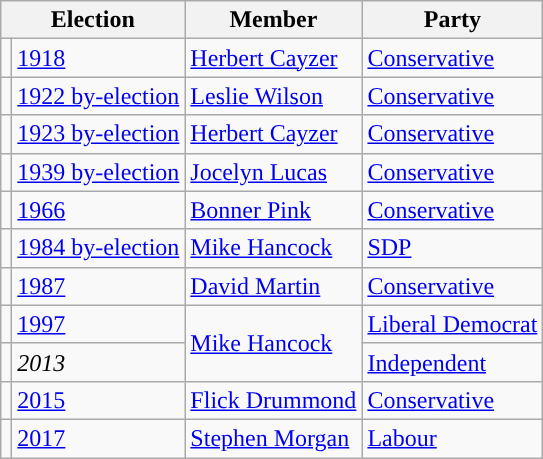<table class="wikitable">
<tr>
<th colspan="2">Election</th>
<th>Member</th>
<th>Party</th>
</tr>
<tr>
<td style="color:inherit;background-color: "></td>
<td><a href='#'>1918</a></td>
<td><a href='#'>Herbert Cayzer</a></td>
<td><a href='#'>Conservative</a></td>
</tr>
<tr>
<td style="color:inherit;background-color: "></td>
<td><a href='#'>1922 by-election</a></td>
<td><a href='#'>Leslie Wilson</a></td>
<td><a href='#'>Conservative</a></td>
</tr>
<tr>
<td style="color:inherit;background-color: "></td>
<td><a href='#'>1923 by-election</a></td>
<td><a href='#'>Herbert Cayzer</a></td>
<td><a href='#'>Conservative</a></td>
</tr>
<tr>
<td style="color:inherit;background-color: "></td>
<td><a href='#'>1939 by-election</a></td>
<td><a href='#'>Jocelyn Lucas</a></td>
<td><a href='#'>Conservative</a></td>
</tr>
<tr>
<td style="color:inherit;background-color: "></td>
<td><a href='#'>1966</a></td>
<td><a href='#'>Bonner Pink</a></td>
<td><a href='#'>Conservative</a></td>
</tr>
<tr>
<td style="color:inherit;background-color: "></td>
<td><a href='#'>1984 by-election</a></td>
<td><a href='#'>Mike Hancock</a></td>
<td><a href='#'>SDP</a></td>
</tr>
<tr>
<td style="color:inherit;background-color: "></td>
<td><a href='#'>1987</a></td>
<td><a href='#'>David Martin</a></td>
<td><a href='#'>Conservative</a></td>
</tr>
<tr>
<td style="color:inherit;background-color: "></td>
<td><a href='#'>1997</a></td>
<td rowspan=2><a href='#'>Mike Hancock</a></td>
<td><a href='#'>Liberal Democrat</a></td>
</tr>
<tr>
<td style="color:inherit;background-color: "></td>
<td><em>2013</em></td>
<td><a href='#'>Independent</a></td>
</tr>
<tr>
<td style="color:inherit;background-color: "></td>
<td><a href='#'>2015</a></td>
<td><a href='#'>Flick Drummond</a></td>
<td><a href='#'>Conservative</a></td>
</tr>
<tr>
<td style="color:inherit;background-color: "></td>
<td><a href='#'>2017</a></td>
<td><a href='#'>Stephen Morgan</a></td>
<td><a href='#'>Labour</a></td>
</tr>
</table>
